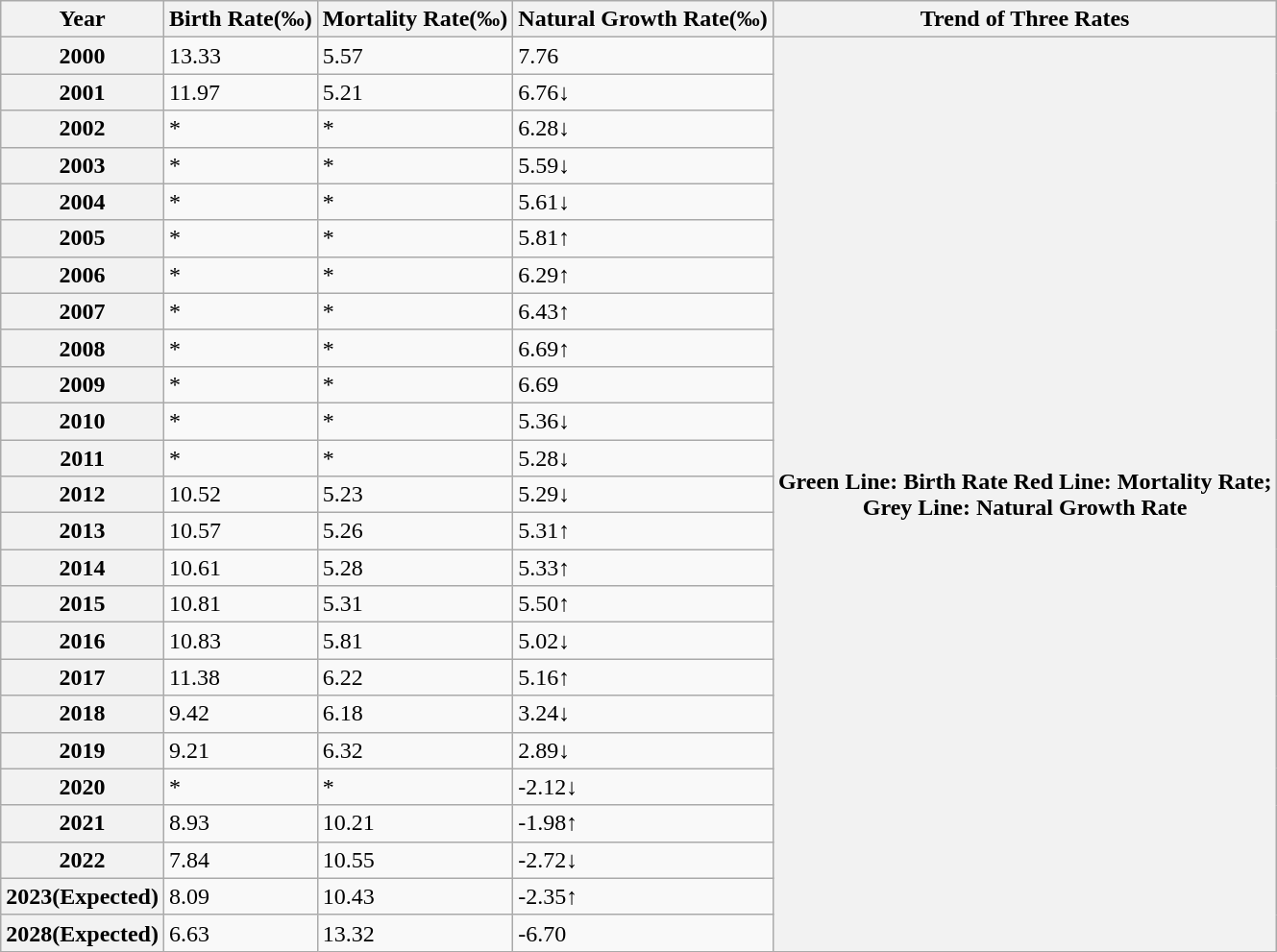<table class="wikitable mw-collapsible">
<tr>
<th>Year</th>
<th>Birth Rate(‰)</th>
<th>Mortality Rate(‰)</th>
<th>Natural Growth Rate(‰)</th>
<th>Trend of Three Rates</th>
</tr>
<tr>
<th>2000</th>
<td>13.33</td>
<td>5.57</td>
<td>7.76</td>
<th rowspan="25">Green Line: Birth Rate Red Line: Mortality Rate;<br>Grey Line: Natural Growth Rate</th>
</tr>
<tr>
<th>2001</th>
<td>11.97</td>
<td>5.21</td>
<td>6.76↓</td>
</tr>
<tr>
<th>2002</th>
<td>*</td>
<td>*</td>
<td>6.28↓</td>
</tr>
<tr>
<th>2003</th>
<td>*</td>
<td>*</td>
<td>5.59↓</td>
</tr>
<tr>
<th>2004</th>
<td>*</td>
<td>*</td>
<td>5.61↓</td>
</tr>
<tr>
<th>2005</th>
<td>*</td>
<td>*</td>
<td>5.81↑</td>
</tr>
<tr>
<th>2006</th>
<td>*</td>
<td>*</td>
<td>6.29↑</td>
</tr>
<tr>
<th>2007</th>
<td>*</td>
<td>*</td>
<td>6.43↑</td>
</tr>
<tr>
<th>2008</th>
<td>*</td>
<td>*</td>
<td>6.69↑</td>
</tr>
<tr>
<th>2009</th>
<td>*</td>
<td>*</td>
<td>6.69</td>
</tr>
<tr>
<th>2010</th>
<td>*</td>
<td>*</td>
<td>5.36↓</td>
</tr>
<tr>
<th>2011</th>
<td>*</td>
<td>*</td>
<td>5.28↓</td>
</tr>
<tr>
<th>2012</th>
<td>10.52</td>
<td>5.23</td>
<td>5.29↓</td>
</tr>
<tr>
<th>2013</th>
<td>10.57</td>
<td>5.26</td>
<td>5.31↑</td>
</tr>
<tr>
<th>2014</th>
<td>10.61</td>
<td>5.28</td>
<td>5.33↑</td>
</tr>
<tr>
<th>2015</th>
<td>10.81</td>
<td>5.31</td>
<td>5.50↑</td>
</tr>
<tr>
<th>2016</th>
<td>10.83</td>
<td>5.81</td>
<td>5.02↓</td>
</tr>
<tr>
<th>2017</th>
<td>11.38</td>
<td>6.22</td>
<td>5.16↑</td>
</tr>
<tr>
<th>2018</th>
<td>9.42</td>
<td>6.18</td>
<td>3.24↓</td>
</tr>
<tr>
<th>2019</th>
<td>9.21</td>
<td>6.32</td>
<td>2.89↓</td>
</tr>
<tr>
<th>2020</th>
<td>*</td>
<td>*</td>
<td>-2.12↓</td>
</tr>
<tr>
<th>2021</th>
<td>8.93</td>
<td>10.21</td>
<td>-1.98↑</td>
</tr>
<tr>
<th>2022</th>
<td>7.84</td>
<td>10.55</td>
<td>-2.72↓</td>
</tr>
<tr>
<th>2023(Expected)</th>
<td>8.09</td>
<td>10.43</td>
<td>-2.35↑</td>
</tr>
<tr>
<th>2028(Expected)</th>
<td>6.63</td>
<td>13.32</td>
<td>-6.70</td>
</tr>
</table>
